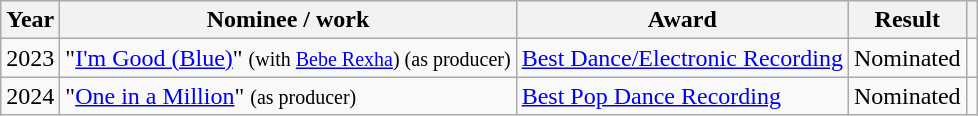<table class="wikitable">
<tr>
<th>Year</th>
<th>Nominee / work</th>
<th>Award</th>
<th>Result</th>
<th></th>
</tr>
<tr>
<td>2023</td>
<td>"<a href='#'>I'm Good (Blue)</a>" <small>(with <a href='#'>Bebe Rexha</a>) (as producer)</small></td>
<td><a href='#'>Best Dance/Electronic Recording</a></td>
<td>Nominated</td>
<td></td>
</tr>
<tr>
<td>2024</td>
<td>"<a href='#'>One in a Million</a>" <small>(as producer)</small></td>
<td><a href='#'>Best Pop Dance Recording</a></td>
<td>Nominated</td>
<td></td>
</tr>
</table>
